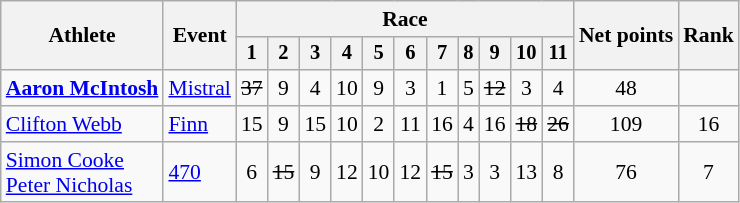<table class=wikitable style=font-size:90%;text-align:center>
<tr>
<th rowspan=2>Athlete</th>
<th rowspan=2>Event</th>
<th colspan=11>Race</th>
<th rowspan=2>Net points</th>
<th rowspan=2>Rank</th>
</tr>
<tr style=font-size:95%>
<th>1</th>
<th>2</th>
<th>3</th>
<th>4</th>
<th>5</th>
<th>6</th>
<th>7</th>
<th>8</th>
<th>9</th>
<th>10</th>
<th>11</th>
</tr>
<tr>
<td align=left><strong><a href='#'>Aaron McIntosh</a></strong></td>
<td align=left><a href='#'>Mistral</a></td>
<td><s>37<br><small></small></s></td>
<td>9</td>
<td>4</td>
<td>10</td>
<td>9</td>
<td>3</td>
<td>1</td>
<td>5</td>
<td><s>12</s></td>
<td>3</td>
<td>4</td>
<td>48</td>
<td></td>
</tr>
<tr>
<td align=left><a href='#'>Clifton Webb</a></td>
<td align=left><a href='#'>Finn</a></td>
<td>15</td>
<td>9</td>
<td>15</td>
<td>10</td>
<td>2</td>
<td>11</td>
<td>16</td>
<td>4</td>
<td>16</td>
<td><s>18</s></td>
<td><s>26<br><small></small></s></td>
<td>109</td>
<td>16</td>
</tr>
<tr>
<td align=left><a href='#'>Simon Cooke</a><br><a href='#'>Peter Nicholas</a></td>
<td align=left><a href='#'>470</a></td>
<td>6</td>
<td><s>15</s></td>
<td>9</td>
<td>12</td>
<td>10</td>
<td>12</td>
<td><s>15</s></td>
<td>3</td>
<td>3</td>
<td>13</td>
<td>8</td>
<td>76</td>
<td>7</td>
</tr>
</table>
